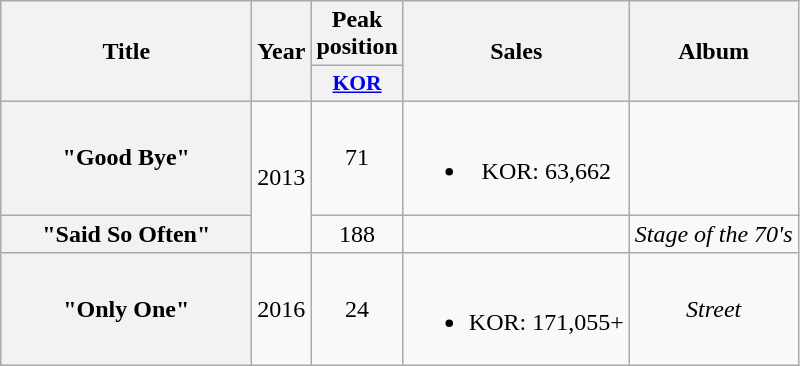<table class="wikitable plainrowheaders" style="text-align:center">
<tr>
<th scope="col" rowspan="2" style="width:10em">Title</th>
<th scope="col" rowspan="2">Year</th>
<th scope="col" colspan="1">Peak position</th>
<th scope="col" rowspan="2">Sales</th>
<th scope="col" rowspan="2">Album</th>
</tr>
<tr>
<th scope="col" style="width:3em;font-size:90%"><a href='#'>KOR</a></th>
</tr>
<tr>
<th scope="row">"Good Bye"</th>
<td rowspan="2">2013</td>
<td>71</td>
<td><br><ul><li>KOR: 63,662</li></ul></td>
<td></td>
</tr>
<tr>
<th scope="row">"Said So Often" <br></th>
<td>188</td>
<td></td>
<td><em>Stage of the 70's</em> </td>
</tr>
<tr>
<th scope="row">"Only One"</th>
<td>2016</td>
<td>24</td>
<td><br><ul><li>KOR: 171,055+</li></ul></td>
<td><em>Street</em></td>
</tr>
</table>
